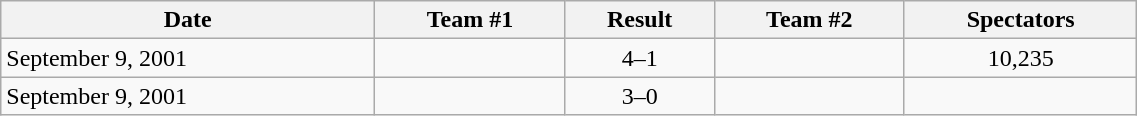<table class="wikitable" style="text-align:left; width:60%;">
<tr>
<th>Date</th>
<th>Team #1</th>
<th>Result</th>
<th>Team #2</th>
<th>Spectators</th>
</tr>
<tr>
<td>September 9, 2001</td>
<td></td>
<td style="text-align:center;">4–1</td>
<td></td>
<td style="text-align:center;">10,235</td>
</tr>
<tr>
<td>September 9, 2001</td>
<td></td>
<td style="text-align:center;">3–0</td>
<td></td>
<td style="text-align:center;"></td>
</tr>
</table>
